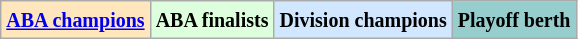<table class="wikitable">
<tr>
<td align="center" style="background:#FFE6BD;"><small><strong><a href='#'>ABA champions</a></strong> </small></td>
<td align="center" bgcolor="#DDFFDD"><small><strong>ABA finalists</strong></small></td>
<td align="center" bgcolor="#D0E7FF"><small><strong>Division champions</strong></small></td>
<td align="center" bgcolor="#96CDCD"><small><strong>Playoff berth</strong></small></td>
</tr>
</table>
